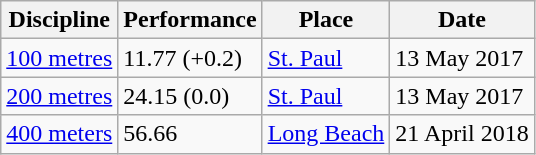<table class="wikitable">
<tr>
<th>Discipline</th>
<th>Performance</th>
<th>Place</th>
<th>Date</th>
</tr>
<tr>
<td><a href='#'>100 metres</a></td>
<td>11.77 (+0.2)</td>
<td><a href='#'>St. Paul</a> </td>
<td>13 May 2017</td>
</tr>
<tr>
<td><a href='#'>200 metres</a></td>
<td>24.15 (0.0)</td>
<td><a href='#'>St. Paul</a> </td>
<td>13 May 2017</td>
</tr>
<tr>
<td><a href='#'>400 meters</a></td>
<td>56.66</td>
<td><a href='#'>Long Beach</a> </td>
<td>21 April 2018</td>
</tr>
</table>
